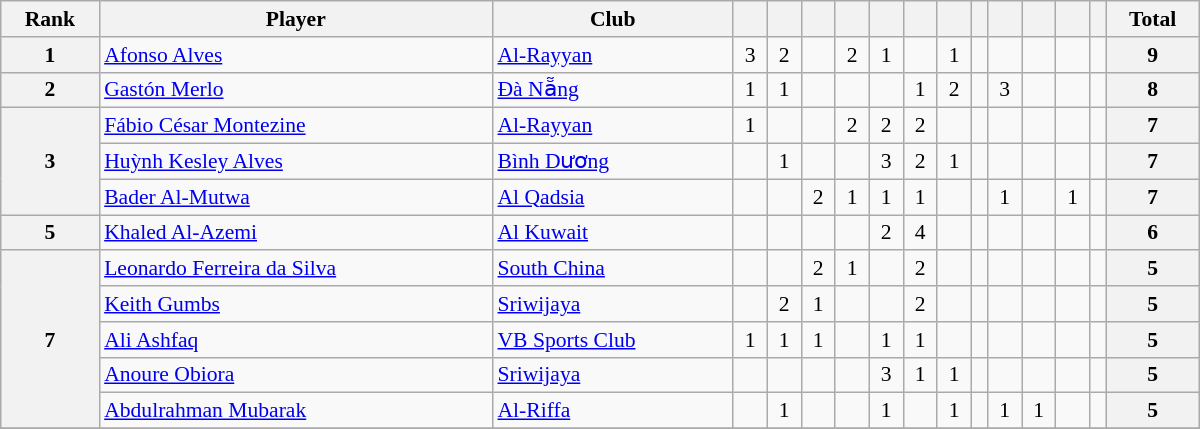<table class="wikitable" style="text-align:center; font-size:90%;" width=800>
<tr>
<th>Rank</th>
<th>Player</th>
<th>Club</th>
<th></th>
<th></th>
<th></th>
<th></th>
<th></th>
<th></th>
<th></th>
<th></th>
<th></th>
<th></th>
<th></th>
<th></th>
<th>Total</th>
</tr>
<tr>
<th>1</th>
<td align="left"> <a href='#'>Afonso Alves</a></td>
<td align="left"> <a href='#'>Al-Rayyan</a></td>
<td>3</td>
<td>2</td>
<td></td>
<td>2</td>
<td>1</td>
<td></td>
<td>1</td>
<td></td>
<td></td>
<td></td>
<td></td>
<td></td>
<th>9</th>
</tr>
<tr>
<th>2</th>
<td align="left"> <a href='#'>Gastón Merlo</a></td>
<td align="left"> <a href='#'>Đà Nẵng</a></td>
<td>1</td>
<td>1</td>
<td></td>
<td></td>
<td></td>
<td>1</td>
<td>2</td>
<td></td>
<td>3</td>
<td></td>
<td></td>
<td></td>
<th>8</th>
</tr>
<tr>
<th rowspan="3">3</th>
<td align="left"> <a href='#'>Fábio César Montezine</a></td>
<td align="left"> <a href='#'>Al-Rayyan</a></td>
<td>1</td>
<td></td>
<td></td>
<td>2</td>
<td>2</td>
<td>2</td>
<td></td>
<td></td>
<td></td>
<td></td>
<td></td>
<td></td>
<th>7</th>
</tr>
<tr>
<td align="left"> <a href='#'>Huỳnh Kesley Alves</a></td>
<td align="left"> <a href='#'>Bình Dương</a></td>
<td></td>
<td>1</td>
<td></td>
<td></td>
<td>3</td>
<td>2</td>
<td>1</td>
<td></td>
<td></td>
<td></td>
<td></td>
<td></td>
<th>7</th>
</tr>
<tr>
<td align="left"> <a href='#'>Bader Al-Mutwa</a></td>
<td align="left"> <a href='#'>Al Qadsia</a></td>
<td></td>
<td></td>
<td>2</td>
<td>1</td>
<td>1</td>
<td>1</td>
<td></td>
<td></td>
<td>1</td>
<td></td>
<td>1</td>
<td></td>
<th>7</th>
</tr>
<tr>
<th rowspan="1">5</th>
<td align="left"> <a href='#'>Khaled Al-Azemi</a></td>
<td align="left"> <a href='#'>Al Kuwait</a></td>
<td></td>
<td></td>
<td></td>
<td></td>
<td>2</td>
<td>4</td>
<td></td>
<td></td>
<td></td>
<td></td>
<td></td>
<td></td>
<th>6</th>
</tr>
<tr>
<th rowspan="5">7</th>
<td align="left"> <a href='#'>Leonardo Ferreira da Silva</a></td>
<td align="left"> <a href='#'>South China</a></td>
<td></td>
<td></td>
<td>2</td>
<td>1</td>
<td></td>
<td>2</td>
<td></td>
<td></td>
<td></td>
<td></td>
<td></td>
<td></td>
<th>5</th>
</tr>
<tr>
<td align="left"> <a href='#'>Keith Gumbs</a></td>
<td align="left"> <a href='#'>Sriwijaya</a></td>
<td></td>
<td>2</td>
<td>1</td>
<td></td>
<td></td>
<td>2</td>
<td></td>
<td></td>
<td></td>
<td></td>
<td></td>
<td></td>
<th>5</th>
</tr>
<tr>
<td align="left"> <a href='#'>Ali Ashfaq</a></td>
<td align="left"> <a href='#'>VB Sports Club</a></td>
<td>1</td>
<td>1</td>
<td>1</td>
<td></td>
<td>1</td>
<td>1</td>
<td></td>
<td></td>
<td></td>
<td></td>
<td></td>
<td></td>
<th>5</th>
</tr>
<tr>
<td align="left"> <a href='#'>Anoure Obiora</a></td>
<td align="left"> <a href='#'>Sriwijaya</a></td>
<td></td>
<td></td>
<td></td>
<td></td>
<td>3</td>
<td>1</td>
<td>1</td>
<td></td>
<td></td>
<td></td>
<td></td>
<td></td>
<th>5</th>
</tr>
<tr>
<td align="left"> <a href='#'>Abdulrahman Mubarak</a></td>
<td align="left"> <a href='#'>Al-Riffa</a></td>
<td></td>
<td>1</td>
<td></td>
<td></td>
<td>1</td>
<td></td>
<td>1</td>
<td></td>
<td>1</td>
<td>1</td>
<td></td>
<td></td>
<th>5</th>
</tr>
<tr>
</tr>
</table>
